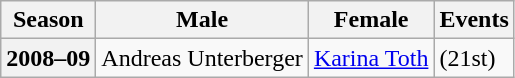<table class="wikitable">
<tr>
<th scope="col">Season</th>
<th scope="col">Male</th>
<th scope="col">Female</th>
<th scope="col">Events</th>
</tr>
<tr>
<th scope="row">2008–09</th>
<td>Andreas Unterberger</td>
<td><a href='#'>Karina Toth</a></td>
<td> (21st)</td>
</tr>
</table>
